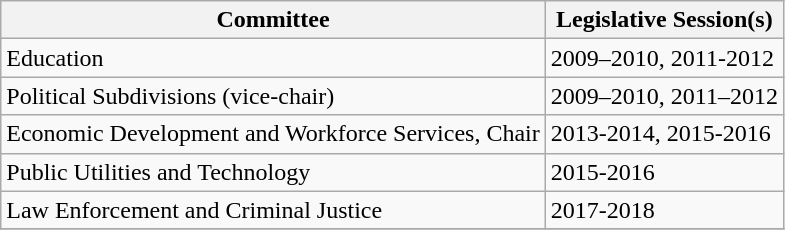<table class="wikitable">
<tr>
<th>Committee</th>
<th>Legislative Session(s)</th>
</tr>
<tr>
<td>Education</td>
<td>2009–2010, 2011-2012</td>
</tr>
<tr>
<td>Political Subdivisions (vice-chair)</td>
<td>2009–2010, 2011–2012</td>
</tr>
<tr>
<td>Economic Development and Workforce Services, Chair</td>
<td>2013-2014, 2015-2016</td>
</tr>
<tr>
<td>Public Utilities and Technology</td>
<td>2015-2016</td>
</tr>
<tr>
<td>Law Enforcement and Criminal Justice</td>
<td>2017-2018</td>
</tr>
<tr>
</tr>
</table>
